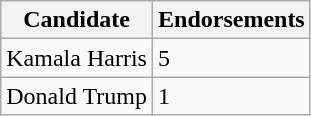<table class="wikitable sortable">
<tr>
<th>Candidate</th>
<th>Endorsements</th>
</tr>
<tr>
<td data-sort-value="Harris" >Kamala Harris</td>
<td>5</td>
</tr>
<tr>
<td>Donald Trump</td>
<td>1</td>
</tr>
</table>
